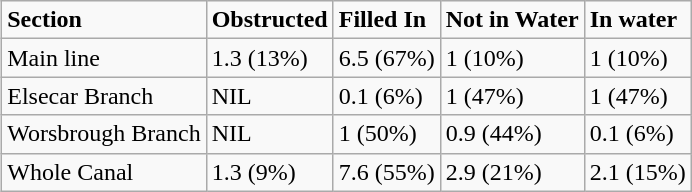<table align=right border=1 cellpadding=2 class=wikitable>
<tr>
<td><strong>Section</strong></td>
<td><strong>Obstructed</strong></td>
<td><strong>Filled In</strong></td>
<td><strong>Not in Water</strong></td>
<td><strong>In water</strong></td>
</tr>
<tr>
<td>Main line</td>
<td>1.3 (13%)</td>
<td>6.5 (67%)</td>
<td>1 (10%)</td>
<td>1 (10%)</td>
</tr>
<tr>
<td>Elsecar Branch</td>
<td>NIL</td>
<td>0.1 (6%)</td>
<td>1 (47%)</td>
<td>1 (47%)</td>
</tr>
<tr>
<td>Worsbrough Branch</td>
<td>NIL</td>
<td>1 (50%)</td>
<td>0.9 (44%)</td>
<td>0.1 (6%)</td>
</tr>
<tr>
<td>Whole Canal</td>
<td>1.3 (9%)</td>
<td>7.6 (55%)</td>
<td>2.9 (21%)</td>
<td>2.1 (15%)</td>
</tr>
</table>
